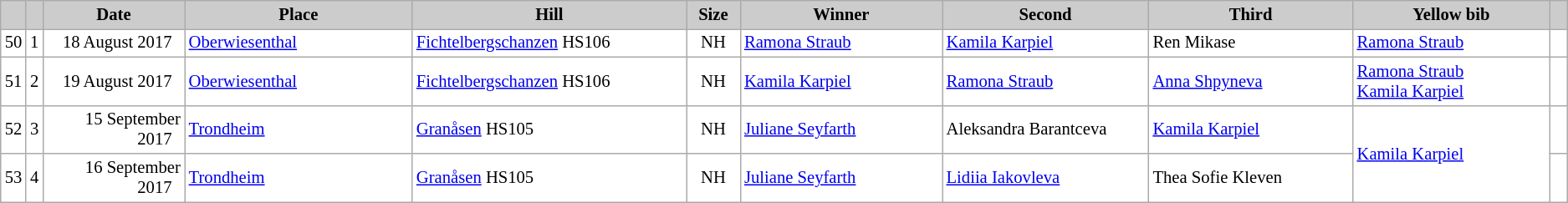<table class="wikitable plainrowheaders" style="background:#fff; font-size:86%; line-height:16px; border:grey solid 1px; border-collapse:collapse;">
<tr style="background:#ccc; text-align:center;">
<th scope="col" style="background:#ccc; width=25 px;"></th>
<th scope="col" style="background:#ccc; width=30 px;"></th>
<th scope="col" style="background:#ccc; width:120px;">Date</th>
<th scope="col" style="background:#ccc; width:200px;">Place</th>
<th scope="col" style="background:#ccc; width:240px;">Hill</th>
<th scope="col" style="background:#ccc; width:40px;">Size</th>
<th scope="col" style="background:#ccc; width:185px;">Winner</th>
<th scope="col" style="background:#ccc; width:185px;">Second</th>
<th scope="col" style="background:#ccc; width:185px;">Third</th>
<th scope="col" style="background:#ccc; width:180px;">Yellow bib</th>
<th scope="col" style="background:#ccc; width:10px;"></th>
</tr>
<tr>
<td align=center>50</td>
<td align=center>1</td>
<td align=right>18 August 2017  </td>
<td> <a href='#'>Oberwiesenthal</a></td>
<td><a href='#'>Fichtelbergschanzen</a> HS106</td>
<td align=center>NH</td>
<td> <a href='#'>Ramona Straub</a></td>
<td> <a href='#'>Kamila Karpiel</a></td>
<td> Ren Mikase</td>
<td> <a href='#'>Ramona Straub</a></td>
<td></td>
</tr>
<tr>
<td align=center>51</td>
<td align=center>2</td>
<td align=right>19 August 2017  </td>
<td> <a href='#'>Oberwiesenthal</a></td>
<td><a href='#'>Fichtelbergschanzen</a> HS106</td>
<td align=center>NH</td>
<td> <a href='#'>Kamila Karpiel</a></td>
<td> <a href='#'>Ramona Straub</a></td>
<td> <a href='#'>Anna Shpyneva</a></td>
<td> <a href='#'>Ramona Straub</a><br> <a href='#'>Kamila Karpiel</a></td>
<td></td>
</tr>
<tr>
<td align=center>52</td>
<td align=center>3</td>
<td align=right>15 September 2017  </td>
<td> <a href='#'>Trondheim</a></td>
<td><a href='#'>Granåsen</a> HS105</td>
<td align=center>NH</td>
<td> <a href='#'>Juliane Seyfarth</a></td>
<td> Aleksandra Barantceva</td>
<td> <a href='#'>Kamila Karpiel</a></td>
<td rowspan=2> <a href='#'>Kamila Karpiel</a></td>
<td></td>
</tr>
<tr>
<td align=center>53</td>
<td align=center>4</td>
<td align=right>16 September 2017  </td>
<td> <a href='#'>Trondheim</a></td>
<td><a href='#'>Granåsen</a> HS105</td>
<td align=center>NH</td>
<td> <a href='#'>Juliane Seyfarth</a></td>
<td> <a href='#'>Lidiia Iakovleva</a></td>
<td> Thea Sofie Kleven</td>
<td></td>
</tr>
</table>
